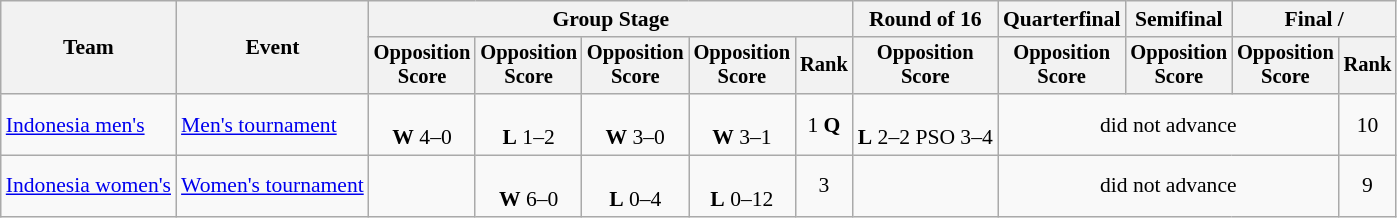<table class=wikitable style=font-size:90%;text-align:center>
<tr>
<th rowspan=2>Team</th>
<th rowspan=2>Event</th>
<th colspan=5>Group Stage</th>
<th>Round of 16</th>
<th>Quarterfinal</th>
<th>Semifinal</th>
<th colspan=2>Final / </th>
</tr>
<tr style=font-size:95%>
<th>Opposition<br>Score</th>
<th>Opposition<br>Score</th>
<th>Opposition<br>Score</th>
<th>Opposition<br>Score</th>
<th>Rank</th>
<th>Opposition<br>Score</th>
<th>Opposition<br>Score</th>
<th>Opposition<br>Score</th>
<th>Opposition<br>Score</th>
<th>Rank</th>
</tr>
<tr>
<td align=left><a href='#'>Indonesia men's</a></td>
<td align=left><a href='#'>Men's tournament</a></td>
<td><br><strong>W</strong> 4–0</td>
<td><br><strong>L</strong> 1–2</td>
<td><br><strong>W</strong> 3–0</td>
<td><br><strong>W</strong> 3–1</td>
<td>1 <strong>Q</strong></td>
<td><br><strong>L</strong> 2–2 PSO 3–4</td>
<td colspan="3">did not advance</td>
<td>10</td>
</tr>
<tr>
<td align=left><a href='#'>Indonesia women's</a></td>
<td align=left><a href='#'>Women's tournament</a></td>
<td></td>
<td><br><strong>W</strong> 6–0</td>
<td><br><strong>L</strong> 0–4</td>
<td><br><strong>L</strong> 0–12</td>
<td>3</td>
<td></td>
<td colspan="3">did not advance</td>
<td>9</td>
</tr>
</table>
